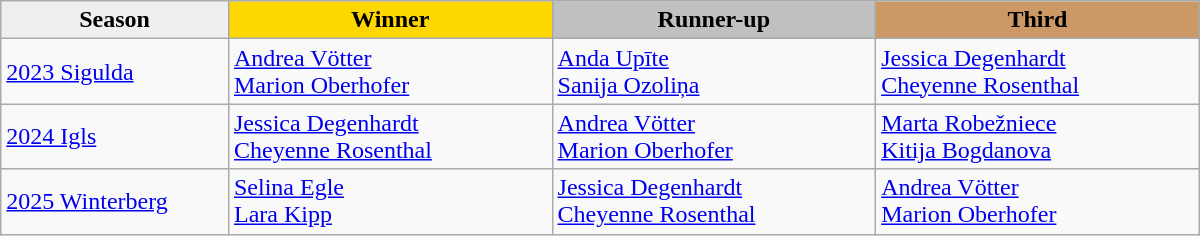<table class="wikitable sortable" style="width:800px;">
<tr>
<th style="width:19%; background:#efefef;">Season</th>
<th style="width:27%; background:gold">Winner</th>
<th style="width:27%; background:silver">Runner-up</th>
<th style="width:27%; background:#CC9966">Third</th>
</tr>
<tr>
<td><a href='#'>2023 Sigulda</a></td>
<td><a href='#'>Andrea Vötter</a><br><a href='#'>Marion Oberhofer</a><br></td>
<td><a href='#'>Anda Upīte</a><br><a href='#'>Sanija Ozoliņa</a><br></td>
<td><a href='#'>Jessica Degenhardt</a><br><a href='#'>Cheyenne Rosenthal</a><br></td>
</tr>
<tr>
<td><a href='#'>2024 Igls</a></td>
<td><a href='#'>Jessica Degenhardt</a><br><a href='#'>Cheyenne Rosenthal</a><br></td>
<td><a href='#'>Andrea Vötter</a><br><a href='#'>Marion Oberhofer</a><br></td>
<td><a href='#'>Marta Robežniece</a><br><a href='#'>Kitija Bogdanova</a><br></td>
</tr>
<tr>
<td><a href='#'>2025 Winterberg</a></td>
<td><a href='#'>Selina Egle</a><br><a href='#'>Lara Kipp</a><br></td>
<td><a href='#'>Jessica Degenhardt</a><br><a href='#'>Cheyenne Rosenthal</a><br></td>
<td><a href='#'>Andrea Vötter</a><br><a href='#'>Marion Oberhofer</a><br></td>
</tr>
</table>
